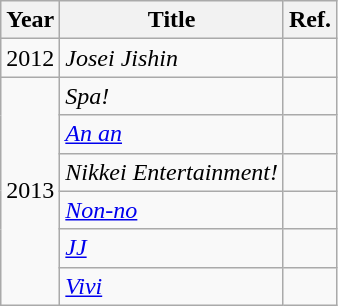<table class="wikitable">
<tr>
<th>Year</th>
<th>Title</th>
<th>Ref.</th>
</tr>
<tr>
<td>2012</td>
<td><em>Josei Jishin</em></td>
<td></td>
</tr>
<tr>
<td rowspan="6">2013</td>
<td><em>Spa!</em></td>
<td></td>
</tr>
<tr>
<td><em><a href='#'>An an</a></em></td>
<td></td>
</tr>
<tr>
<td><em>Nikkei Entertainment!</em></td>
<td></td>
</tr>
<tr>
<td><em><a href='#'>Non-no</a></em></td>
<td></td>
</tr>
<tr>
<td><em><a href='#'>JJ</a></em></td>
<td></td>
</tr>
<tr>
<td><em><a href='#'>Vivi</a></em></td>
<td></td>
</tr>
</table>
